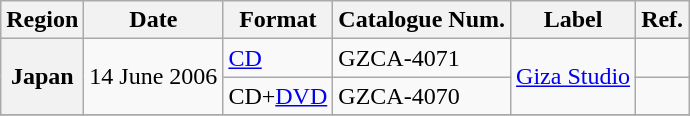<table class="wikitable sortable plainrowheaders">
<tr>
<th scope="col">Region</th>
<th scope="col">Date</th>
<th scope="col">Format</th>
<th scope="col">Catalogue Num.</th>
<th scope="col">Label</th>
<th scope="col">Ref.</th>
</tr>
<tr>
<th scope="row" rowspan="2">Japan</th>
<td rowspan="2">14 June 2006</td>
<td><a href='#'>CD</a></td>
<td>GZCA-4071</td>
<td rowspan="2"><a href='#'>Giza Studio</a></td>
<td></td>
</tr>
<tr>
<td>CD+<a href='#'>DVD</a></td>
<td>GZCA-4070</td>
<td></td>
</tr>
<tr>
</tr>
</table>
